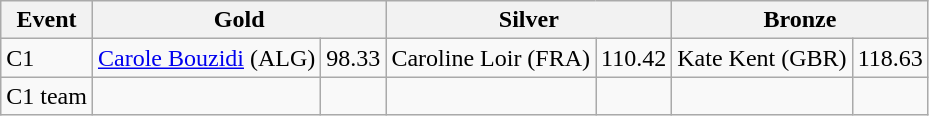<table class="wikitable">
<tr>
<th colspan="1">Event</th>
<th colspan="2">Gold</th>
<th colspan="2">Silver</th>
<th colspan="2">Bronze</th>
</tr>
<tr>
<td>C1</td>
<td><a href='#'>Carole Bouzidi</a> (ALG)</td>
<td>98.33</td>
<td>Caroline Loir (FRA)</td>
<td>110.42</td>
<td>Kate Kent (GBR)</td>
<td>118.63</td>
</tr>
<tr>
<td>C1 team</td>
<td></td>
<td></td>
<td></td>
<td></td>
<td></td>
<td></td>
</tr>
</table>
